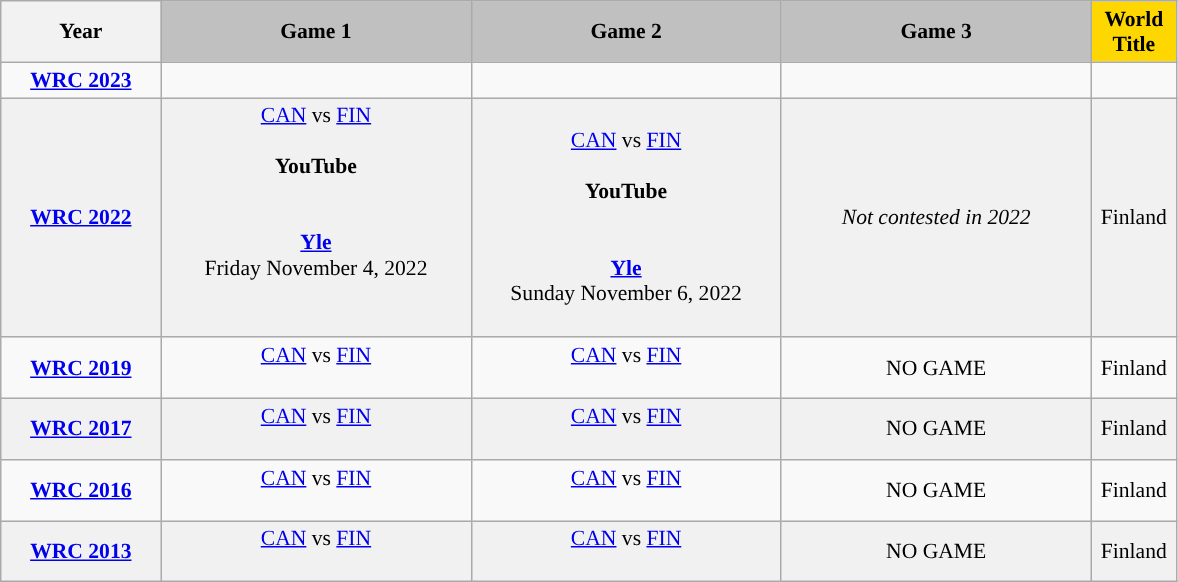<table class="wikitable" style="text-align:center; font-size:90%">
<tr>
<th width=100 text-align:center";>Year</th>
<th width=200 style="background:silver">Game 1</th>
<th width=200 style="background:silver">Game 2</th>
<th width=200 style="background:silver;">Game 3</th>
<th width=50 style="background:gold;">World Title</th>
</tr>
<tr>
<td><strong><a href='#'>WRC 2023</a></strong></td>
<td></td>
<td></td>
<td></td>
<td></td>
</tr>
<tr style="background:#f0f0f0f0;">
<td><strong><a href='#'>WRC 2022</a></strong></td>
<td> <a href='#'>CAN</a> vs  <a href='#'>FIN</a> <br><br><strong>YouTube</strong><br><br><br><strong><a href='#'>Yle</a></strong><br>Friday November 4, 2022<br><br><br></td>
<td> <a href='#'>CAN</a> vs  <a href='#'>FIN</a> <br><br><strong>YouTube</strong><br><br><br><strong><a href='#'>Yle</a></strong><br>Sunday November 6, 2022<br></td>
<td><em>Not contested in 2022</em></td>
<td> Finland</td>
</tr>
<tr>
<td><strong><a href='#'>WRC 2019</a></strong></td>
<td> <a href='#'>CAN</a> vs  <a href='#'>FIN</a> <br><br></td>
<td> <a href='#'>CAN</a> vs  <a href='#'>FIN</a> <br><br></td>
<td>NO GAME</td>
<td> Finland</td>
</tr>
<tr style="background:#f0f0f0f0;">
<td><strong><a href='#'>WRC 2017</a></strong></td>
<td> <a href='#'>CAN</a> vs  <a href='#'>FIN</a> <br><br></td>
<td> <a href='#'>CAN</a> vs  <a href='#'>FIN</a> <br><br></td>
<td>NO GAME</td>
<td> Finland</td>
</tr>
<tr>
<td><strong><a href='#'>WRC 2016</a></strong></td>
<td> <a href='#'>CAN</a> vs  <a href='#'>FIN</a> <br><br></td>
<td> <a href='#'>CAN</a> vs  <a href='#'>FIN</a> <br><br></td>
<td>NO GAME</td>
<td> Finland</td>
</tr>
<tr style="background:#f0f0f0f0;">
<td><strong><a href='#'>WRC 2013</a></strong></td>
<td> <a href='#'>CAN</a> vs  <a href='#'>FIN</a> <br><br></td>
<td> <a href='#'>CAN</a> vs  <a href='#'>FIN</a> <br><br></td>
<td>NO GAME</td>
<td> Finland</td>
</tr>
</table>
